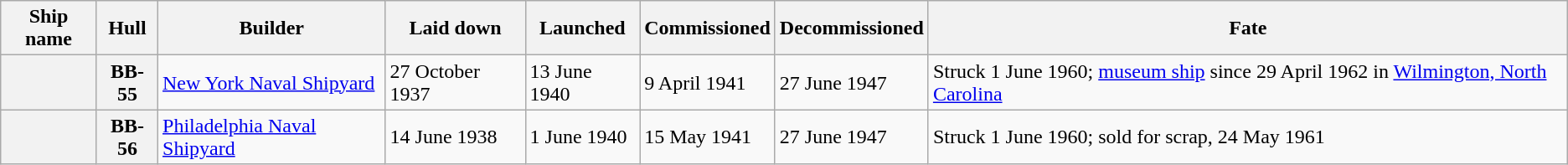<table class="sortable wikitable plainrowheaders">
<tr>
<th scope="col">Ship name</th>
<th scope="col">Hull </th>
<th scope="col">Builder</th>
<th scope="col">Laid down</th>
<th scope="col">Launched</th>
<th scope="col">Commissioned</th>
<th scope="col">Decommissioned</th>
<th scope="col">Fate</th>
</tr>
<tr>
<th scope="row"></th>
<th scope="row">BB-55</th>
<td><a href='#'>New York Naval Shipyard</a></td>
<td>27 October 1937</td>
<td>13 June 1940</td>
<td>9 April 1941</td>
<td>27 June 1947</td>
<td data-sort-value="29 April 1962">Struck 1 June 1960; <a href='#'>museum ship</a> since 29 April 1962 in <a href='#'>Wilmington, North Carolina</a></td>
</tr>
<tr>
<th scope="row"></th>
<th scope="row">BB-56</th>
<td><a href='#'>Philadelphia Naval Shipyard</a></td>
<td>14 June 1938</td>
<td>1 June 1940</td>
<td>15 May 1941</td>
<td>27 June 1947</td>
<td data-sort-value="1 June 1960">Struck 1 June 1960; sold for scrap, 24 May 1961</td>
</tr>
</table>
